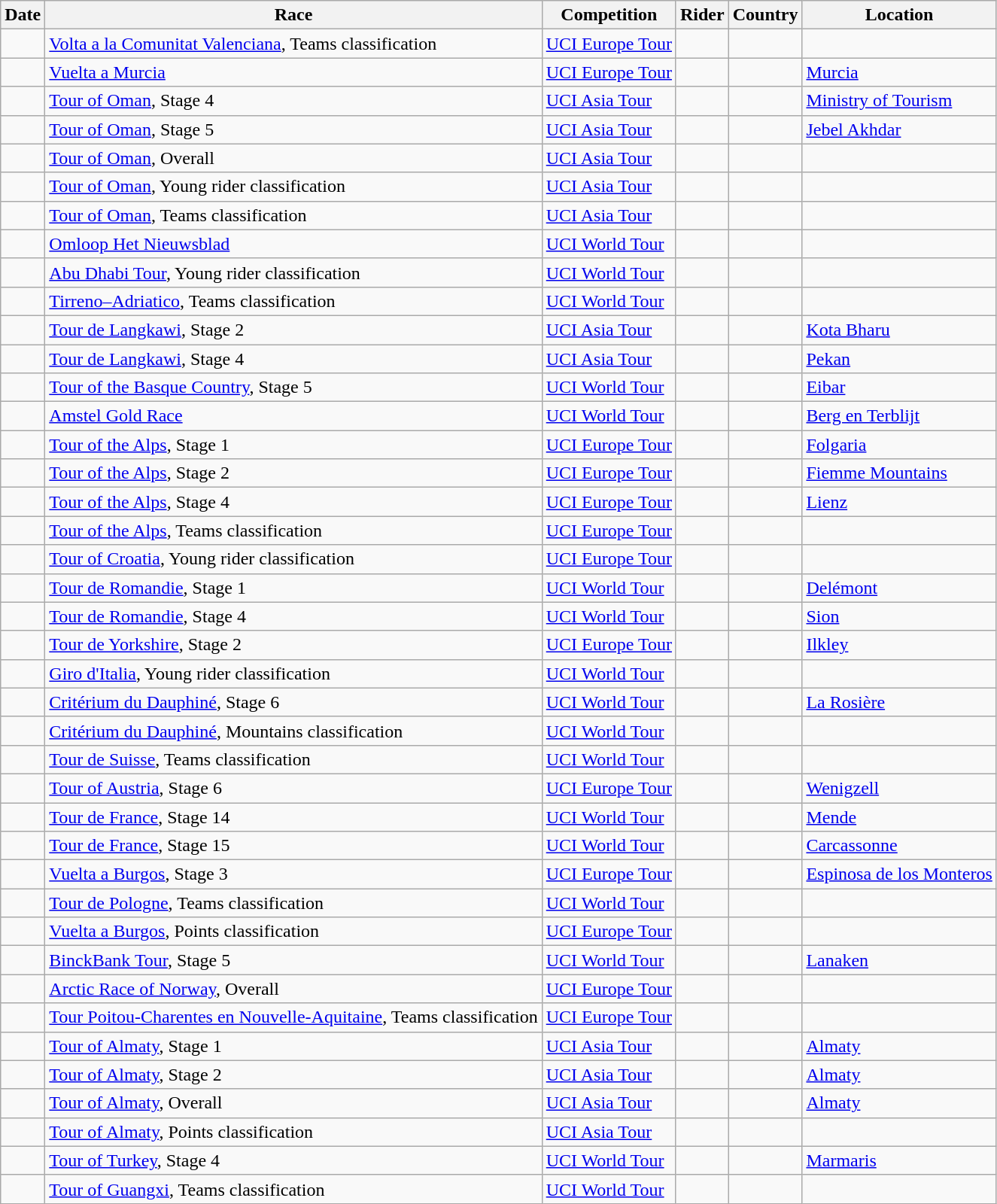<table class="wikitable sortable">
<tr>
<th>Date</th>
<th>Race</th>
<th>Competition</th>
<th>Rider</th>
<th>Country</th>
<th>Location</th>
</tr>
<tr>
<td></td>
<td><a href='#'>Volta a la Comunitat Valenciana</a>, Teams classification</td>
<td><a href='#'>UCI Europe Tour</a></td>
<td align="center"></td>
<td></td>
<td></td>
</tr>
<tr>
<td></td>
<td><a href='#'>Vuelta a Murcia</a></td>
<td><a href='#'>UCI Europe Tour</a></td>
<td></td>
<td></td>
<td><a href='#'>Murcia</a></td>
</tr>
<tr>
<td></td>
<td><a href='#'>Tour of Oman</a>, Stage 4</td>
<td><a href='#'>UCI Asia Tour</a></td>
<td></td>
<td></td>
<td><a href='#'>Ministry of Tourism</a></td>
</tr>
<tr>
<td></td>
<td><a href='#'>Tour of Oman</a>, Stage 5</td>
<td><a href='#'>UCI Asia Tour</a></td>
<td></td>
<td></td>
<td><a href='#'>Jebel Akhdar</a></td>
</tr>
<tr>
<td></td>
<td><a href='#'>Tour of Oman</a>, Overall</td>
<td><a href='#'>UCI Asia Tour</a></td>
<td></td>
<td></td>
<td></td>
</tr>
<tr>
<td></td>
<td><a href='#'>Tour of Oman</a>, Young rider classification</td>
<td><a href='#'>UCI Asia Tour</a></td>
<td></td>
<td></td>
<td></td>
</tr>
<tr>
<td></td>
<td><a href='#'>Tour of Oman</a>, Teams classification</td>
<td><a href='#'>UCI Asia Tour</a></td>
<td align="center"></td>
<td></td>
<td></td>
</tr>
<tr>
<td></td>
<td><a href='#'>Omloop Het Nieuwsblad</a></td>
<td><a href='#'>UCI World Tour</a></td>
<td></td>
<td></td>
<td></td>
</tr>
<tr>
<td></td>
<td><a href='#'>Abu Dhabi Tour</a>, Young rider classification</td>
<td><a href='#'>UCI World Tour</a></td>
<td></td>
<td></td>
<td></td>
</tr>
<tr>
<td></td>
<td><a href='#'>Tirreno–Adriatico</a>, Teams classification</td>
<td><a href='#'>UCI World Tour</a></td>
<td align="center"></td>
<td></td>
<td></td>
</tr>
<tr>
<td></td>
<td><a href='#'>Tour de Langkawi</a>, Stage 2</td>
<td><a href='#'>UCI Asia Tour</a></td>
<td></td>
<td></td>
<td><a href='#'>Kota Bharu</a></td>
</tr>
<tr>
<td></td>
<td><a href='#'>Tour de Langkawi</a>, Stage 4</td>
<td><a href='#'>UCI Asia Tour</a></td>
<td></td>
<td></td>
<td><a href='#'>Pekan</a></td>
</tr>
<tr>
<td></td>
<td><a href='#'>Tour of the Basque Country</a>, Stage 5</td>
<td><a href='#'>UCI World Tour</a></td>
<td></td>
<td></td>
<td><a href='#'>Eibar</a></td>
</tr>
<tr>
<td></td>
<td><a href='#'>Amstel Gold Race</a></td>
<td><a href='#'>UCI World Tour</a></td>
<td></td>
<td></td>
<td><a href='#'>Berg en Terblijt</a></td>
</tr>
<tr>
<td></td>
<td><a href='#'>Tour of the Alps</a>, Stage 1</td>
<td><a href='#'>UCI Europe Tour</a></td>
<td></td>
<td></td>
<td><a href='#'>Folgaria</a></td>
</tr>
<tr>
<td></td>
<td><a href='#'>Tour of the Alps</a>, Stage 2</td>
<td><a href='#'>UCI Europe Tour</a></td>
<td></td>
<td></td>
<td><a href='#'>Fiemme Mountains</a></td>
</tr>
<tr>
<td></td>
<td><a href='#'>Tour of the Alps</a>, Stage 4</td>
<td><a href='#'>UCI Europe Tour</a></td>
<td></td>
<td></td>
<td><a href='#'>Lienz</a></td>
</tr>
<tr>
<td></td>
<td><a href='#'>Tour of the Alps</a>, Teams classification</td>
<td><a href='#'>UCI Europe Tour</a></td>
<td align="center"></td>
<td></td>
<td></td>
</tr>
<tr>
<td></td>
<td><a href='#'>Tour of Croatia</a>, Young rider classification</td>
<td><a href='#'>UCI Europe Tour</a></td>
<td></td>
<td></td>
<td></td>
</tr>
<tr>
<td></td>
<td><a href='#'>Tour de Romandie</a>, Stage 1</td>
<td><a href='#'>UCI World Tour</a></td>
<td></td>
<td></td>
<td><a href='#'>Delémont</a></td>
</tr>
<tr>
<td></td>
<td><a href='#'>Tour de Romandie</a>, Stage 4</td>
<td><a href='#'>UCI World Tour</a></td>
<td></td>
<td></td>
<td><a href='#'>Sion</a></td>
</tr>
<tr>
<td></td>
<td><a href='#'>Tour de Yorkshire</a>, Stage 2</td>
<td><a href='#'>UCI Europe Tour</a></td>
<td></td>
<td></td>
<td><a href='#'>Ilkley</a></td>
</tr>
<tr>
<td></td>
<td><a href='#'>Giro d'Italia</a>, Young rider classification</td>
<td><a href='#'>UCI World Tour</a></td>
<td></td>
<td></td>
<td></td>
</tr>
<tr>
<td></td>
<td><a href='#'>Critérium du Dauphiné</a>, Stage 6</td>
<td><a href='#'>UCI World Tour</a></td>
<td></td>
<td></td>
<td><a href='#'>La Rosière</a></td>
</tr>
<tr>
<td></td>
<td><a href='#'>Critérium du Dauphiné</a>, Mountains classification</td>
<td><a href='#'>UCI World Tour</a></td>
<td></td>
<td></td>
<td></td>
</tr>
<tr>
<td></td>
<td><a href='#'>Tour de Suisse</a>, Teams classification</td>
<td><a href='#'>UCI World Tour</a></td>
<td align="center"></td>
<td></td>
<td></td>
</tr>
<tr>
<td></td>
<td><a href='#'>Tour of Austria</a>, Stage 6</td>
<td><a href='#'>UCI Europe Tour</a></td>
<td></td>
<td></td>
<td><a href='#'>Wenigzell</a></td>
</tr>
<tr>
<td></td>
<td><a href='#'>Tour de France</a>, Stage 14</td>
<td><a href='#'>UCI World Tour</a></td>
<td></td>
<td></td>
<td><a href='#'>Mende</a></td>
</tr>
<tr>
<td></td>
<td><a href='#'>Tour de France</a>, Stage 15</td>
<td><a href='#'>UCI World Tour</a></td>
<td></td>
<td></td>
<td><a href='#'>Carcassonne</a></td>
</tr>
<tr>
<td></td>
<td><a href='#'>Vuelta a Burgos</a>, Stage 3</td>
<td><a href='#'>UCI Europe Tour</a></td>
<td></td>
<td></td>
<td><a href='#'>Espinosa de los Monteros</a></td>
</tr>
<tr>
<td></td>
<td><a href='#'>Tour de Pologne</a>, Teams classification</td>
<td><a href='#'>UCI World Tour</a></td>
<td align="center"></td>
<td></td>
<td></td>
</tr>
<tr>
<td></td>
<td><a href='#'>Vuelta a Burgos</a>, Points classification</td>
<td><a href='#'>UCI Europe Tour</a></td>
<td></td>
<td></td>
<td></td>
</tr>
<tr>
<td></td>
<td><a href='#'>BinckBank Tour</a>, Stage 5</td>
<td><a href='#'>UCI World Tour</a></td>
<td></td>
<td></td>
<td><a href='#'>Lanaken</a></td>
</tr>
<tr>
<td></td>
<td><a href='#'>Arctic Race of Norway</a>, Overall</td>
<td><a href='#'>UCI Europe Tour</a></td>
<td></td>
<td></td>
<td></td>
</tr>
<tr>
<td></td>
<td><a href='#'>Tour Poitou-Charentes en Nouvelle-Aquitaine</a>, Teams classification</td>
<td><a href='#'>UCI Europe Tour</a></td>
<td align="center"></td>
<td></td>
<td></td>
</tr>
<tr>
<td></td>
<td><a href='#'>Tour of Almaty</a>, Stage 1</td>
<td><a href='#'>UCI Asia Tour</a></td>
<td></td>
<td></td>
<td><a href='#'>Almaty</a></td>
</tr>
<tr>
<td></td>
<td><a href='#'>Tour of Almaty</a>, Stage 2</td>
<td><a href='#'>UCI Asia Tour</a></td>
<td></td>
<td></td>
<td><a href='#'>Almaty</a></td>
</tr>
<tr>
<td></td>
<td><a href='#'>Tour of Almaty</a>, Overall</td>
<td><a href='#'>UCI Asia Tour</a></td>
<td></td>
<td></td>
<td><a href='#'>Almaty</a></td>
</tr>
<tr>
<td></td>
<td><a href='#'>Tour of Almaty</a>, Points classification</td>
<td><a href='#'>UCI Asia Tour</a></td>
<td></td>
<td></td>
<td></td>
</tr>
<tr>
<td></td>
<td><a href='#'>Tour of Turkey</a>, Stage 4</td>
<td><a href='#'>UCI World Tour</a></td>
<td></td>
<td></td>
<td><a href='#'>Marmaris</a></td>
</tr>
<tr>
<td></td>
<td><a href='#'>Tour of Guangxi</a>, Teams classification</td>
<td><a href='#'>UCI World Tour</a></td>
<td align="center"></td>
<td></td>
<td></td>
</tr>
</table>
